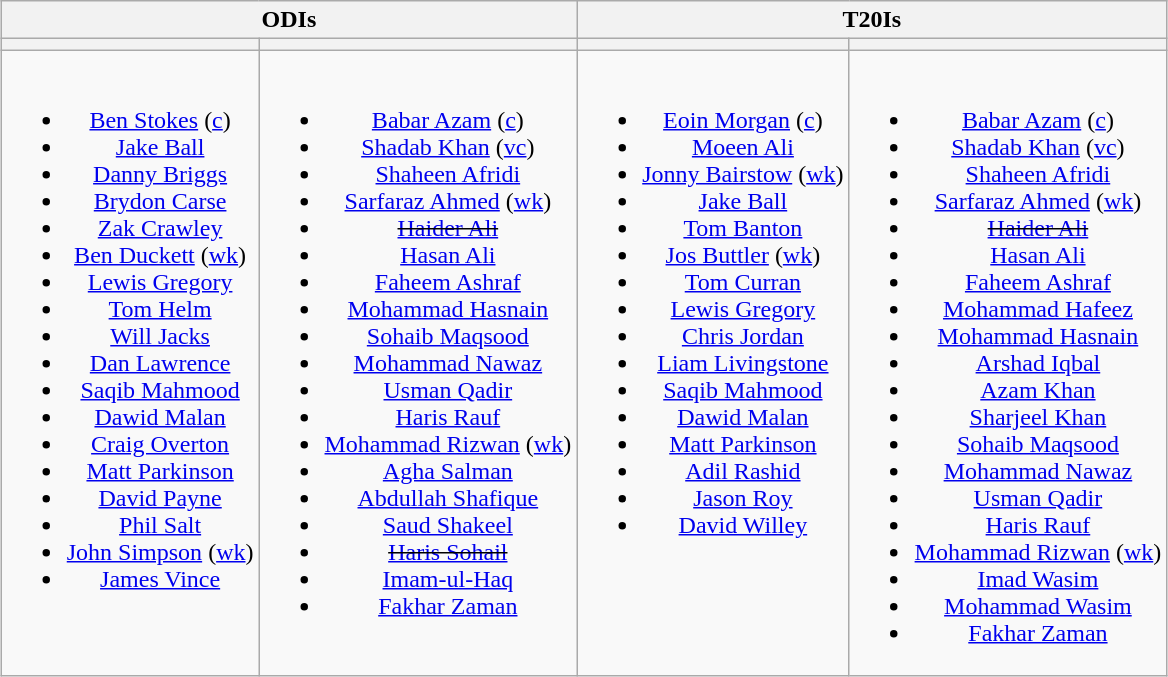<table class="wikitable" style="text-align:center; margin:auto">
<tr>
<th colspan=2>ODIs</th>
<th colspan=2>T20Is</th>
</tr>
<tr>
<th></th>
<th></th>
<th></th>
<th></th>
</tr>
<tr style="vertical-align:top">
<td><br><ul><li><a href='#'>Ben Stokes</a> (<a href='#'>c</a>)</li><li><a href='#'>Jake Ball</a></li><li><a href='#'>Danny Briggs</a></li><li><a href='#'>Brydon Carse</a></li><li><a href='#'>Zak Crawley</a></li><li><a href='#'>Ben Duckett</a> (<a href='#'>wk</a>)</li><li><a href='#'>Lewis Gregory</a></li><li><a href='#'>Tom Helm</a></li><li><a href='#'>Will Jacks</a></li><li><a href='#'>Dan Lawrence</a></li><li><a href='#'>Saqib Mahmood</a></li><li><a href='#'>Dawid Malan</a></li><li><a href='#'>Craig Overton</a></li><li><a href='#'>Matt Parkinson</a></li><li><a href='#'>David Payne</a></li><li><a href='#'>Phil Salt</a></li><li><a href='#'>John Simpson</a> (<a href='#'>wk</a>)</li><li><a href='#'>James Vince</a></li></ul></td>
<td><br><ul><li><a href='#'>Babar Azam</a> (<a href='#'>c</a>)</li><li><a href='#'>Shadab Khan</a> (<a href='#'>vc</a>)</li><li><a href='#'>Shaheen Afridi</a></li><li><a href='#'>Sarfaraz Ahmed</a> (<a href='#'>wk</a>)</li><li><s><a href='#'>Haider Ali</a></s></li><li><a href='#'>Hasan Ali</a></li><li><a href='#'>Faheem Ashraf</a></li><li><a href='#'>Mohammad Hasnain</a></li><li><a href='#'>Sohaib Maqsood</a></li><li><a href='#'>Mohammad Nawaz</a></li><li><a href='#'>Usman Qadir</a></li><li><a href='#'>Haris Rauf</a></li><li><a href='#'>Mohammad Rizwan</a> (<a href='#'>wk</a>)</li><li><a href='#'>Agha Salman</a></li><li><a href='#'>Abdullah Shafique</a></li><li><a href='#'>Saud Shakeel</a></li><li><s><a href='#'>Haris Sohail</a></s></li><li><a href='#'>Imam-ul-Haq</a></li><li><a href='#'>Fakhar Zaman</a></li></ul></td>
<td><br><ul><li><a href='#'>Eoin Morgan</a> (<a href='#'>c</a>)</li><li><a href='#'>Moeen Ali</a></li><li><a href='#'>Jonny Bairstow</a> (<a href='#'>wk</a>)</li><li><a href='#'>Jake Ball</a></li><li><a href='#'>Tom Banton</a></li><li><a href='#'>Jos Buttler</a> (<a href='#'>wk</a>)</li><li><a href='#'>Tom Curran</a></li><li><a href='#'>Lewis Gregory</a></li><li><a href='#'>Chris Jordan</a></li><li><a href='#'>Liam Livingstone</a></li><li><a href='#'>Saqib Mahmood</a></li><li><a href='#'>Dawid Malan</a></li><li><a href='#'>Matt Parkinson</a></li><li><a href='#'>Adil Rashid</a></li><li><a href='#'>Jason Roy</a></li><li><a href='#'>David Willey</a></li></ul></td>
<td><br><ul><li><a href='#'>Babar Azam</a> (<a href='#'>c</a>)</li><li><a href='#'>Shadab Khan</a> (<a href='#'>vc</a>)</li><li><a href='#'>Shaheen Afridi</a></li><li><a href='#'>Sarfaraz Ahmed</a> (<a href='#'>wk</a>)</li><li><s><a href='#'>Haider Ali</a></s></li><li><a href='#'>Hasan Ali</a></li><li><a href='#'>Faheem Ashraf</a></li><li><a href='#'>Mohammad Hafeez</a></li><li><a href='#'>Mohammad Hasnain</a></li><li><a href='#'>Arshad Iqbal</a></li><li><a href='#'>Azam Khan</a></li><li><a href='#'>Sharjeel Khan</a></li><li><a href='#'>Sohaib Maqsood</a></li><li><a href='#'>Mohammad Nawaz</a></li><li><a href='#'>Usman Qadir</a></li><li><a href='#'>Haris Rauf</a></li><li><a href='#'>Mohammad Rizwan</a> (<a href='#'>wk</a>)</li><li><a href='#'>Imad Wasim</a></li><li><a href='#'>Mohammad Wasim</a></li><li><a href='#'>Fakhar Zaman</a></li></ul></td>
</tr>
</table>
